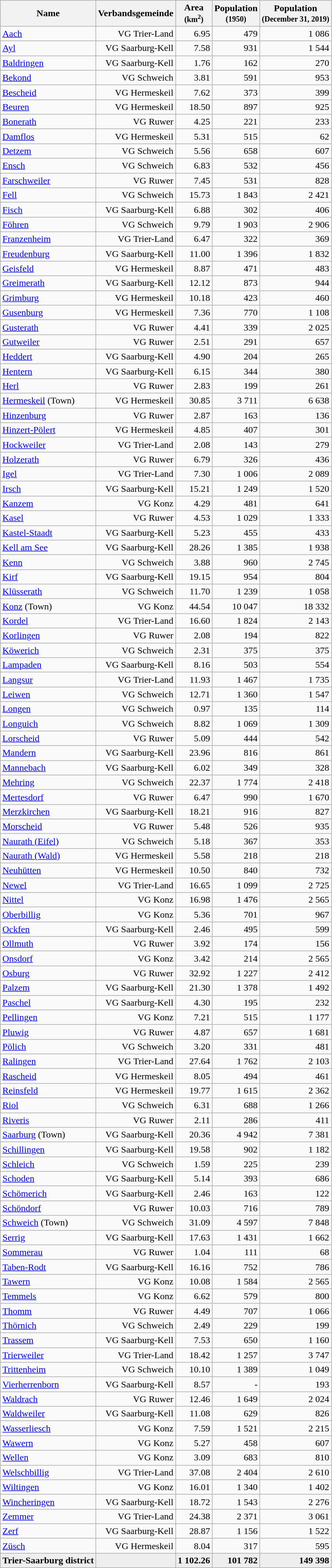<table class="wikitable sortable" style="text-align:right">
<tr bgcolor="#eeeeee">
<th align="left">Name</th>
<th align="left">Verbandsgemeinde</th>
<th align="left">Area<br><small>(km<sup>2</sup>)</small></th>
<th align="left">Population<br><small>(1950)</small></th>
<th align="left">Population<br><small>(December 31, 2019)</small></th>
</tr>
<tr>
<td style="text-align:left"> <a href='#'>Aach</a></td>
<td>VG Trier-Land</td>
<td>6.95</td>
<td>479</td>
<td>1 086</td>
</tr>
<tr>
<td style="text-align:left"> <a href='#'>Ayl</a></td>
<td>VG Saarburg-Kell</td>
<td>7.58</td>
<td>931</td>
<td>1 544</td>
</tr>
<tr>
<td style="text-align:left"> <a href='#'>Baldringen</a></td>
<td>VG Saarburg-Kell</td>
<td>1.76</td>
<td>162</td>
<td>270</td>
</tr>
<tr>
<td style="text-align:left"> <a href='#'>Bekond</a></td>
<td>VG Schweich</td>
<td>3.81</td>
<td>591</td>
<td>953</td>
</tr>
<tr>
<td style="text-align:left"> <a href='#'>Bescheid</a></td>
<td>VG Hermeskeil</td>
<td>7.62</td>
<td>373</td>
<td>399</td>
</tr>
<tr>
<td style="text-align:left"> <a href='#'>Beuren</a></td>
<td>VG Hermeskeil</td>
<td>18.50</td>
<td>897</td>
<td>925</td>
</tr>
<tr>
<td style="text-align:left"> <a href='#'>Bonerath</a></td>
<td>VG Ruwer</td>
<td>4.25</td>
<td>221</td>
<td>233</td>
</tr>
<tr>
<td style="text-align:left"> <a href='#'>Damflos</a></td>
<td>VG Hermeskeil</td>
<td>5.31</td>
<td>515</td>
<td>62</td>
</tr>
<tr>
<td style="text-align:left"> <a href='#'>Detzem</a></td>
<td>VG Schweich</td>
<td>5.56</td>
<td>658</td>
<td>607</td>
</tr>
<tr>
<td style="text-align:left"> <a href='#'>Ensch</a></td>
<td>VG Schweich</td>
<td>6.83</td>
<td>532</td>
<td>456</td>
</tr>
<tr>
<td style="text-align:left"> <a href='#'>Farschweiler</a></td>
<td>VG Ruwer</td>
<td>7.45</td>
<td>531</td>
<td>828</td>
</tr>
<tr>
<td style="text-align:left"> <a href='#'>Fell</a></td>
<td>VG Schweich</td>
<td>15.73</td>
<td>1 843</td>
<td>2 421</td>
</tr>
<tr>
<td style="text-align:left"> <a href='#'>Fisch</a></td>
<td>VG Saarburg-Kell</td>
<td>6.88</td>
<td>302</td>
<td>406</td>
</tr>
<tr>
<td style="text-align:left"> <a href='#'>Föhren</a></td>
<td>VG Schweich</td>
<td>9.79</td>
<td>1 903</td>
<td>2 906</td>
</tr>
<tr>
<td style="text-align:left"> <a href='#'>Franzenheim</a></td>
<td>VG Trier-Land</td>
<td>6.47</td>
<td>322</td>
<td>369</td>
</tr>
<tr>
<td style="text-align:left"> <a href='#'>Freudenburg</a></td>
<td>VG Saarburg-Kell</td>
<td>11.00</td>
<td>1 396</td>
<td>1 832</td>
</tr>
<tr>
<td style="text-align:left"> <a href='#'>Geisfeld</a></td>
<td>VG Hermeskeil</td>
<td>8.87</td>
<td>471</td>
<td>483</td>
</tr>
<tr>
<td style="text-align:left"> <a href='#'>Greimerath</a></td>
<td>VG Saarburg-Kell</td>
<td>12.12</td>
<td>873</td>
<td>944</td>
</tr>
<tr>
<td style="text-align:left"> <a href='#'>Grimburg</a></td>
<td>VG Hermeskeil</td>
<td>10.18</td>
<td>423</td>
<td>460</td>
</tr>
<tr>
<td style="text-align:left"> <a href='#'>Gusenburg</a></td>
<td>VG Hermeskeil</td>
<td>7.36</td>
<td>770</td>
<td>1 108</td>
</tr>
<tr>
<td style="text-align:left"> <a href='#'>Gusterath</a></td>
<td>VG Ruwer</td>
<td>4.41</td>
<td>339</td>
<td>2 025</td>
</tr>
<tr>
<td style="text-align:left"> <a href='#'>Gutweiler</a></td>
<td>VG Ruwer</td>
<td>2.51</td>
<td>291</td>
<td>657</td>
</tr>
<tr>
<td style="text-align:left"> <a href='#'>Heddert</a></td>
<td>VG Saarburg-Kell</td>
<td>4.90</td>
<td>204</td>
<td>265</td>
</tr>
<tr>
<td style="text-align:left"> <a href='#'>Hentern</a></td>
<td>VG Saarburg-Kell</td>
<td>6.15</td>
<td>344</td>
<td>380</td>
</tr>
<tr>
<td style="text-align:left"> <a href='#'>Herl</a></td>
<td>VG Ruwer</td>
<td>2.83</td>
<td>199</td>
<td>261</td>
</tr>
<tr>
<td style="text-align:left"> <a href='#'>Hermeskeil</a> (Town)</td>
<td>VG Hermeskeil</td>
<td>30.85</td>
<td>3 711</td>
<td>6 638</td>
</tr>
<tr>
<td style="text-align:left"> <a href='#'>Hinzenburg</a></td>
<td>VG Ruwer</td>
<td>2.87</td>
<td>163</td>
<td>136</td>
</tr>
<tr>
<td style="text-align:left"> <a href='#'>Hinzert-Pölert</a></td>
<td>VG Hermeskeil</td>
<td>4.85</td>
<td>407</td>
<td>301</td>
</tr>
<tr>
<td style="text-align:left"> <a href='#'>Hockweiler</a></td>
<td>VG Trier-Land</td>
<td>2.08</td>
<td>143</td>
<td>279</td>
</tr>
<tr>
<td style="text-align:left"> <a href='#'>Holzerath</a></td>
<td>VG Ruwer</td>
<td>6.79</td>
<td>326</td>
<td>436</td>
</tr>
<tr>
<td style="text-align:left"> <a href='#'>Igel</a></td>
<td>VG Trier-Land</td>
<td>7.30</td>
<td>1 006</td>
<td>2 089</td>
</tr>
<tr>
<td style="text-align:left"> <a href='#'>Irsch</a></td>
<td>VG Saarburg-Kell</td>
<td>15.21</td>
<td>1 249</td>
<td>1 520</td>
</tr>
<tr>
<td style="text-align:left"> <a href='#'>Kanzem</a></td>
<td>VG Konz</td>
<td>4.29</td>
<td>481</td>
<td>641</td>
</tr>
<tr>
<td style="text-align:left"> <a href='#'>Kasel</a></td>
<td>VG Ruwer</td>
<td>4.53</td>
<td>1 029</td>
<td>1 333</td>
</tr>
<tr>
<td style="text-align:left"> <a href='#'>Kastel-Staadt</a></td>
<td>VG Saarburg-Kell</td>
<td>5.23</td>
<td>455</td>
<td>433</td>
</tr>
<tr>
<td style="text-align:left"> <a href='#'>Kell am See</a></td>
<td>VG Saarburg-Kell</td>
<td>28.26</td>
<td>1 385</td>
<td>1 938</td>
</tr>
<tr>
<td style="text-align:left"> <a href='#'>Kenn</a></td>
<td>VG Schweich</td>
<td>3.88</td>
<td>960</td>
<td>2 745</td>
</tr>
<tr>
<td style="text-align:left"> <a href='#'>Kirf</a></td>
<td>VG Saarburg-Kell</td>
<td>19.15</td>
<td>954</td>
<td>804</td>
</tr>
<tr>
<td style="text-align:left"> <a href='#'>Klüsserath</a></td>
<td>VG Schweich</td>
<td>11.70</td>
<td>1 239</td>
<td>1 058</td>
</tr>
<tr>
<td style="text-align:left"> <a href='#'>Konz</a> (Town)</td>
<td>VG Konz</td>
<td>44.54</td>
<td>10 047</td>
<td>18 332</td>
</tr>
<tr>
<td style="text-align:left"> <a href='#'>Kordel</a></td>
<td>VG Trier-Land</td>
<td>16.60</td>
<td>1 824</td>
<td>2 143</td>
</tr>
<tr>
<td style="text-align:left"> <a href='#'>Korlingen</a></td>
<td>VG Ruwer</td>
<td>2.08</td>
<td>194</td>
<td>822</td>
</tr>
<tr>
<td style="text-align:left"> <a href='#'>Köwerich</a></td>
<td>VG Schweich</td>
<td>2.31</td>
<td>375</td>
<td>375</td>
</tr>
<tr>
<td style="text-align:left"> <a href='#'>Lampaden</a></td>
<td>VG Saarburg-Kell</td>
<td>8.16</td>
<td>503</td>
<td>554</td>
</tr>
<tr>
<td style="text-align:left"> <a href='#'>Langsur</a></td>
<td>VG Trier-Land</td>
<td>11.93</td>
<td>1 467</td>
<td>1 735</td>
</tr>
<tr>
<td style="text-align:left"> <a href='#'>Leiwen</a></td>
<td>VG Schweich</td>
<td>12.71</td>
<td>1 360</td>
<td>1 547</td>
</tr>
<tr>
<td style="text-align:left"> <a href='#'>Longen</a></td>
<td>VG Schweich</td>
<td>0.97</td>
<td>135</td>
<td>114</td>
</tr>
<tr>
<td style="text-align:left"> <a href='#'>Longuich</a></td>
<td>VG Schweich</td>
<td>8.82</td>
<td>1 069</td>
<td>1 309</td>
</tr>
<tr>
<td style="text-align:left"> <a href='#'>Lorscheid</a></td>
<td>VG Ruwer</td>
<td>5.09</td>
<td>444</td>
<td>542</td>
</tr>
<tr>
<td style="text-align:left"> <a href='#'>Mandern</a></td>
<td>VG Saarburg-Kell</td>
<td>23.96</td>
<td>816</td>
<td>861</td>
</tr>
<tr>
<td style="text-align:left"> <a href='#'>Mannebach</a></td>
<td>VG Saarburg-Kell</td>
<td>6.02</td>
<td>349</td>
<td>328</td>
</tr>
<tr>
<td style="text-align:left"> <a href='#'>Mehring</a></td>
<td>VG Schweich</td>
<td>22.37</td>
<td>1 774</td>
<td>2 418</td>
</tr>
<tr>
<td style="text-align:left"> <a href='#'>Mertesdorf</a></td>
<td>VG Ruwer</td>
<td>6.47</td>
<td>990</td>
<td>1 670</td>
</tr>
<tr>
<td style="text-align:left"> <a href='#'>Merzkirchen</a></td>
<td>VG Saarburg-Kell</td>
<td>18.21</td>
<td>916</td>
<td>827</td>
</tr>
<tr>
<td style="text-align:left"> <a href='#'>Morscheid</a></td>
<td>VG Ruwer</td>
<td>5.48</td>
<td>526</td>
<td>935</td>
</tr>
<tr>
<td style="text-align:left"> <a href='#'>Naurath (Eifel)</a></td>
<td>VG Schweich</td>
<td>5.18</td>
<td>367</td>
<td>353</td>
</tr>
<tr>
<td style="text-align:left"> <a href='#'>Naurath (Wald)</a></td>
<td>VG Hermeskeil</td>
<td>5.58</td>
<td>218</td>
<td>218</td>
</tr>
<tr>
<td style="text-align:left"> <a href='#'>Neuhütten</a></td>
<td>VG Hermeskeil</td>
<td>10.50</td>
<td>840</td>
<td>732</td>
</tr>
<tr>
<td style="text-align:left"> <a href='#'>Newel</a></td>
<td>VG Trier-Land</td>
<td>16.65</td>
<td>1 099</td>
<td>2 725</td>
</tr>
<tr>
<td style="text-align:left"> <a href='#'>Nittel</a></td>
<td>VG Konz</td>
<td>16.98</td>
<td>1 476</td>
<td>2 565</td>
</tr>
<tr>
<td style="text-align:left"> <a href='#'>Oberbillig</a></td>
<td>VG Konz</td>
<td>5.36</td>
<td>701</td>
<td>967</td>
</tr>
<tr>
<td style="text-align:left"> <a href='#'>Ockfen</a></td>
<td>VG Saarburg-Kell</td>
<td>2.46</td>
<td>495</td>
<td>599</td>
</tr>
<tr>
<td style="text-align:left"> <a href='#'>Ollmuth</a></td>
<td>VG Ruwer</td>
<td>3.92</td>
<td>174</td>
<td>156</td>
</tr>
<tr>
<td style="text-align:left"> <a href='#'>Onsdorf</a></td>
<td>VG Konz</td>
<td>3.42</td>
<td>214</td>
<td>2 565</td>
</tr>
<tr>
<td style="text-align:left"> <a href='#'>Osburg</a></td>
<td>VG Ruwer</td>
<td>32.92</td>
<td>1 227</td>
<td>2 412</td>
</tr>
<tr>
<td style="text-align:left"> <a href='#'>Palzem</a></td>
<td>VG Saarburg-Kell</td>
<td>21.30</td>
<td>1 378</td>
<td>1 492</td>
</tr>
<tr>
<td style="text-align:left"> <a href='#'>Paschel</a></td>
<td>VG Saarburg-Kell</td>
<td>4.30</td>
<td>195</td>
<td>232</td>
</tr>
<tr>
<td style="text-align:left"> <a href='#'>Pellingen</a></td>
<td>VG Konz</td>
<td>7.21</td>
<td>515</td>
<td>1 177</td>
</tr>
<tr>
<td style="text-align:left"> <a href='#'>Pluwig</a></td>
<td>VG Ruwer</td>
<td>4.87</td>
<td>657</td>
<td>1 681</td>
</tr>
<tr>
<td style="text-align:left"> <a href='#'>Pölich</a></td>
<td>VG Schweich</td>
<td>3.20</td>
<td>331</td>
<td>481</td>
</tr>
<tr>
<td style="text-align:left"> <a href='#'>Ralingen</a></td>
<td>VG Trier-Land</td>
<td>27.64</td>
<td>1 762</td>
<td>2 103</td>
</tr>
<tr>
<td style="text-align:left"> <a href='#'>Rascheid</a></td>
<td>VG Hermeskeil</td>
<td>8.05</td>
<td>494</td>
<td>461</td>
</tr>
<tr>
<td style="text-align:left"> <a href='#'>Reinsfeld</a></td>
<td>VG Hermeskeil</td>
<td>19.77</td>
<td>1 615</td>
<td>2 362</td>
</tr>
<tr>
<td style="text-align:left"> <a href='#'>Riol</a></td>
<td>VG Schweich</td>
<td>6.31</td>
<td>688</td>
<td>1 266</td>
</tr>
<tr>
<td style="text-align:left"> <a href='#'>Riveris</a></td>
<td>VG Ruwer</td>
<td>2.11</td>
<td>286</td>
<td>411</td>
</tr>
<tr>
<td style="text-align:left"> <a href='#'>Saarburg</a> (Town)</td>
<td>VG Saarburg-Kell</td>
<td>20.36</td>
<td>4 942</td>
<td>7 381</td>
</tr>
<tr>
<td style="text-align:left"> <a href='#'>Schillingen</a></td>
<td>VG Saarburg-Kell</td>
<td>19.58</td>
<td>902</td>
<td>1 182</td>
</tr>
<tr>
<td style="text-align:left"> <a href='#'>Schleich</a></td>
<td>VG Schweich</td>
<td>1.59</td>
<td>225</td>
<td>239</td>
</tr>
<tr>
<td style="text-align:left"> <a href='#'>Schoden</a></td>
<td>VG Saarburg-Kell</td>
<td>5.14</td>
<td>393</td>
<td>686</td>
</tr>
<tr>
<td style="text-align:left"> <a href='#'>Schömerich</a></td>
<td>VG Saarburg-Kell</td>
<td>2.46</td>
<td>163</td>
<td>122</td>
</tr>
<tr>
<td style="text-align:left"> <a href='#'>Schöndorf</a></td>
<td>VG Ruwer</td>
<td>10.03</td>
<td>716</td>
<td>789</td>
</tr>
<tr>
<td style="text-align:left"> <a href='#'>Schweich</a> (Town)</td>
<td>VG Schweich</td>
<td>31.09</td>
<td>4 597</td>
<td>7 848</td>
</tr>
<tr>
<td style="text-align:left"> <a href='#'>Serrig</a></td>
<td>VG Saarburg-Kell</td>
<td>17.63</td>
<td>1 431</td>
<td>1 662</td>
</tr>
<tr>
<td style="text-align:left"> <a href='#'>Sommerau</a></td>
<td>VG Ruwer</td>
<td>1.04</td>
<td>111</td>
<td>68</td>
</tr>
<tr>
<td style="text-align:left"> <a href='#'>Taben-Rodt</a></td>
<td>VG Saarburg-Kell</td>
<td>16.16</td>
<td>752</td>
<td>786</td>
</tr>
<tr>
<td style="text-align:left"> <a href='#'>Tawern</a></td>
<td>VG Konz</td>
<td>10.08</td>
<td>1 584</td>
<td>2 565</td>
</tr>
<tr>
<td style="text-align:left"> <a href='#'>Temmels</a></td>
<td>VG Konz</td>
<td>6.62</td>
<td>579</td>
<td>800</td>
</tr>
<tr>
<td style="text-align:left"> <a href='#'>Thomm</a></td>
<td>VG Ruwer</td>
<td>4.49</td>
<td>707</td>
<td>1 066</td>
</tr>
<tr>
<td style="text-align:left"> <a href='#'>Thörnich</a></td>
<td>VG Schweich</td>
<td>2.49</td>
<td>229</td>
<td>199</td>
</tr>
<tr>
<td style="text-align:left"> <a href='#'>Trassem</a></td>
<td>VG Saarburg-Kell</td>
<td>7.53</td>
<td>650</td>
<td>1 160</td>
</tr>
<tr>
<td style="text-align:left"> <a href='#'>Trierweiler</a></td>
<td>VG Trier-Land</td>
<td>18.42</td>
<td>1 257</td>
<td>3 747</td>
</tr>
<tr>
<td style="text-align:left"> <a href='#'>Trittenheim</a></td>
<td>VG Schweich</td>
<td>10.10</td>
<td>1 389</td>
<td>1 049</td>
</tr>
<tr>
<td style="text-align:left"> <a href='#'>Vierherrenborn</a></td>
<td>VG Saarburg-Kell</td>
<td>8.57</td>
<td>-</td>
<td>193</td>
</tr>
<tr>
<td style="text-align:left"> <a href='#'>Waldrach</a></td>
<td>VG Ruwer</td>
<td>12.46</td>
<td>1 649</td>
<td>2 024</td>
</tr>
<tr>
<td style="text-align:left"> <a href='#'>Waldweiler</a></td>
<td>VG Saarburg-Kell</td>
<td>11.08</td>
<td>629</td>
<td>826</td>
</tr>
<tr>
<td style="text-align:left"> <a href='#'>Wasserliesch</a></td>
<td>VG Konz</td>
<td>7.59</td>
<td>1 521</td>
<td>2 215</td>
</tr>
<tr>
<td style="text-align:left"> <a href='#'>Wawern</a></td>
<td>VG Konz</td>
<td>5.27</td>
<td>458</td>
<td>607</td>
</tr>
<tr>
<td style="text-align:left"> <a href='#'>Wellen</a></td>
<td>VG Konz</td>
<td>3.09</td>
<td>683</td>
<td>810</td>
</tr>
<tr>
<td style="text-align:left"> <a href='#'>Welschbillig</a></td>
<td>VG Trier-Land</td>
<td>37.08</td>
<td>2 404</td>
<td>2 610</td>
</tr>
<tr>
<td style="text-align:left"> <a href='#'>Wiltingen</a></td>
<td>VG Konz</td>
<td>16.01</td>
<td>1 340</td>
<td>1 402</td>
</tr>
<tr>
<td style="text-align:left"> <a href='#'>Wincheringen</a></td>
<td>VG Saarburg-Kell</td>
<td>18.72</td>
<td>1 543</td>
<td>2 276</td>
</tr>
<tr>
<td style="text-align:left"> <a href='#'>Zemmer</a></td>
<td>VG Trier-Land</td>
<td>24.38</td>
<td>2 371</td>
<td>3 061</td>
</tr>
<tr>
<td style="text-align:left"> <a href='#'>Zerf</a></td>
<td>VG Saarburg-Kell</td>
<td>28.87</td>
<td>1 156</td>
<td>1 522</td>
</tr>
<tr>
<td style="text-align:left"> <a href='#'>Züsch</a></td>
<td>VG Hermeskeil</td>
<td>8.04</td>
<td>317</td>
<td>595</td>
</tr>
<tr class="sortbottom" bgcolor="#eeeeee">
<td style="text-align:left"> <strong>Trier-Saarburg district</strong></td>
<td></td>
<td><strong>1 102.26</strong></td>
<td><strong>101 782</strong></td>
<td><strong>149 398</strong></td>
</tr>
</table>
